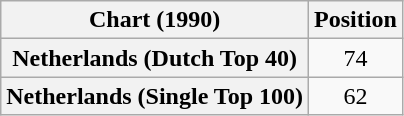<table class="wikitable sortable plainrowheaders" style="text-align:center">
<tr>
<th scope="col">Chart (1990)</th>
<th scope="col">Position</th>
</tr>
<tr>
<th scope="row">Netherlands (Dutch Top 40)</th>
<td>74</td>
</tr>
<tr>
<th scope="row">Netherlands (Single Top 100)</th>
<td>62</td>
</tr>
</table>
